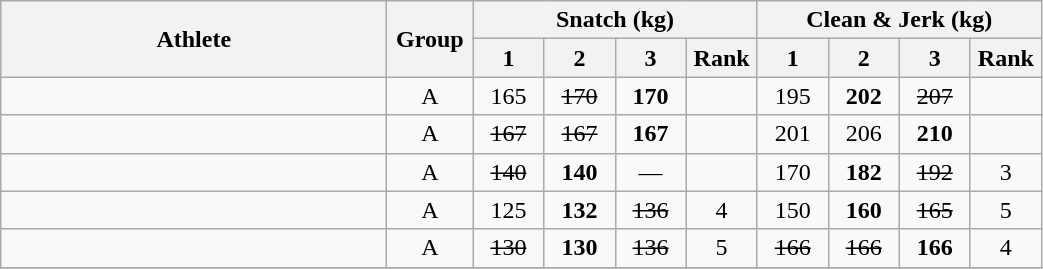<table class = "wikitable sortable" style="text-align:center;">
<tr>
<th rowspan=2 class="unsortable" width=250>Athlete</th>
<th rowspan=2 class="unsortable" width=50>Group</th>
<th colspan=4>Snatch (kg)</th>
<th colspan=4>Clean & Jerk (kg)</th>
</tr>
<tr>
<th width=40 class="unsortable">1</th>
<th width=40 class="unsortable">2</th>
<th width=40 class="unsortable">3</th>
<th width=40>Rank</th>
<th width=40 class="unsortable">1</th>
<th width=40 class="unsortable">2</th>
<th width=40 class="unsortable">3</th>
<th width=40>Rank</th>
</tr>
<tr>
<td align=left></td>
<td>A</td>
<td>165</td>
<td><s>170</s></td>
<td><strong>170</strong></td>
<td></td>
<td>195</td>
<td><strong>202</strong></td>
<td><s>207</s></td>
<td></td>
</tr>
<tr>
<td align=left></td>
<td>A</td>
<td><s>167</s></td>
<td><s>167</s></td>
<td><strong>167</strong></td>
<td></td>
<td>201</td>
<td>206</td>
<td><strong>210</strong></td>
<td></td>
</tr>
<tr>
<td align=left></td>
<td>A</td>
<td><s>140</s></td>
<td><strong>140</strong></td>
<td>—</td>
<td></td>
<td>170</td>
<td><strong>182</strong></td>
<td><s>192</s></td>
<td>3</td>
</tr>
<tr>
<td align=left></td>
<td>A</td>
<td>125</td>
<td><strong>132</strong></td>
<td><s>136</s></td>
<td>4</td>
<td>150</td>
<td><strong>160</strong></td>
<td><s>165</s></td>
<td>5</td>
</tr>
<tr>
<td align=left></td>
<td>A</td>
<td><s>130</s></td>
<td><strong>130</strong></td>
<td><s>136</s></td>
<td>5</td>
<td><s>166</s></td>
<td><s>166</s></td>
<td><strong>166</strong></td>
<td>4</td>
</tr>
<tr>
</tr>
</table>
